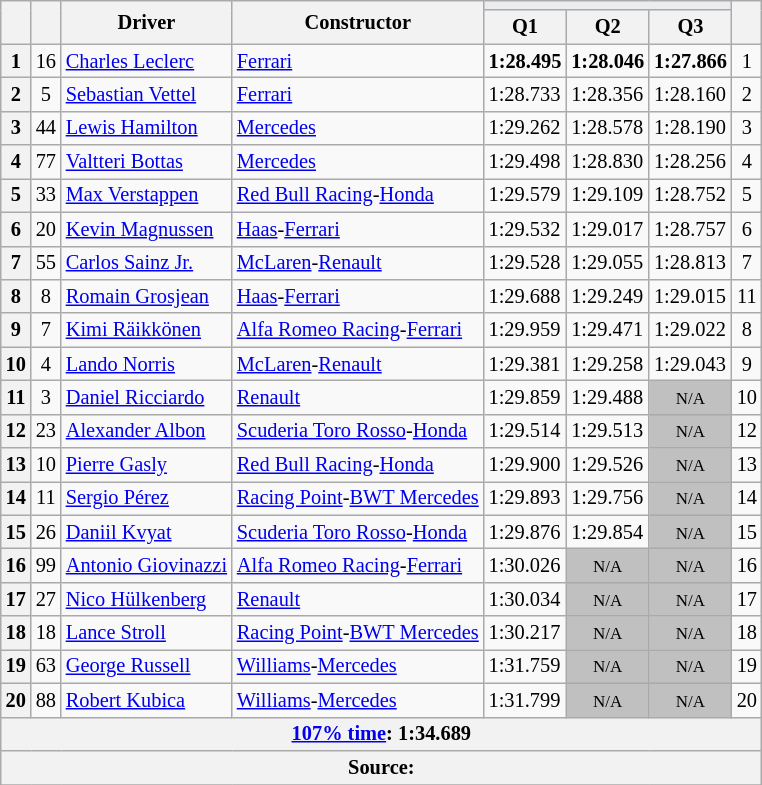<table class="wikitable sortable" style="font-size: 85%;">
<tr>
<th rowspan="2"></th>
<th rowspan="2"></th>
<th rowspan="2">Driver</th>
<th rowspan="2">Constructor</th>
<th colspan="3" style="background:#eaecf0; text-align:center;"></th>
<th rowspan="2"></th>
</tr>
<tr>
<th scope="col">Q1</th>
<th scope="col">Q2</th>
<th scope="col">Q3</th>
</tr>
<tr>
<th scope="row">1</th>
<td align="center">16</td>
<td data-sort-value="LEC"> <a href='#'>Charles Leclerc</a></td>
<td><a href='#'>Ferrari</a></td>
<td><strong>1:28.495</strong></td>
<td><strong>1:28.046</strong></td>
<td><strong>1:27.866</strong></td>
<td align="center">1</td>
</tr>
<tr>
<th scope="row">2</th>
<td align="center">5</td>
<td data-sort-value="VET"> <a href='#'>Sebastian Vettel</a></td>
<td><a href='#'>Ferrari</a></td>
<td>1:28.733</td>
<td>1:28.356</td>
<td>1:28.160</td>
<td align="center">2</td>
</tr>
<tr>
<th scope="row">3</th>
<td align="center">44</td>
<td data-sort-value="HAM"> <a href='#'>Lewis Hamilton</a></td>
<td><a href='#'>Mercedes</a></td>
<td>1:29.262</td>
<td>1:28.578</td>
<td>1:28.190</td>
<td align="center">3</td>
</tr>
<tr>
<th scope="row">4</th>
<td align="center">77</td>
<td data-sort-value="BOT"> <a href='#'>Valtteri Bottas</a></td>
<td><a href='#'>Mercedes</a></td>
<td>1:29.498</td>
<td>1:28.830</td>
<td>1:28.256</td>
<td align="center">4</td>
</tr>
<tr>
<th scope="row">5</th>
<td align="center">33</td>
<td data-sort-value="VER"> <a href='#'>Max Verstappen</a></td>
<td><a href='#'>Red Bull Racing</a>-<a href='#'>Honda</a></td>
<td>1:29.579</td>
<td>1:29.109</td>
<td>1:28.752</td>
<td align="center">5</td>
</tr>
<tr>
<th scope="row">6</th>
<td align="center">20</td>
<td data-sort-value="MAG"> <a href='#'>Kevin Magnussen</a></td>
<td><a href='#'>Haas</a>-<a href='#'>Ferrari</a></td>
<td>1:29.532</td>
<td>1:29.017</td>
<td>1:28.757</td>
<td align="center">6</td>
</tr>
<tr>
<th scope="row">7</th>
<td align="center">55</td>
<td data-sort-value="SAI"> <a href='#'>Carlos Sainz Jr.</a></td>
<td><a href='#'>McLaren</a>-<a href='#'>Renault</a></td>
<td>1:29.528</td>
<td>1:29.055</td>
<td>1:28.813</td>
<td align="center">7</td>
</tr>
<tr>
<th scope="row">8</th>
<td align="center">8</td>
<td data-sort-value="GRO"> <a href='#'>Romain Grosjean</a></td>
<td><a href='#'>Haas</a>-<a href='#'>Ferrari</a></td>
<td>1:29.688</td>
<td>1:29.249</td>
<td>1:29.015</td>
<td align="center">11</td>
</tr>
<tr>
<th scope="row">9</th>
<td align="center">7</td>
<td data-sort-value="RAI"> <a href='#'>Kimi Räikkönen</a></td>
<td><a href='#'>Alfa Romeo Racing</a>-<a href='#'>Ferrari</a></td>
<td>1:29.959</td>
<td>1:29.471</td>
<td>1:29.022</td>
<td align="center">8</td>
</tr>
<tr>
<th scope="row">10</th>
<td align="center">4</td>
<td data-sort-value="NOR"> <a href='#'>Lando Norris</a></td>
<td><a href='#'>McLaren</a>-<a href='#'>Renault</a></td>
<td>1:29.381</td>
<td>1:29.258</td>
<td>1:29.043</td>
<td align="center">9</td>
</tr>
<tr>
<th scope="row">11</th>
<td align="center">3</td>
<td data-sort-value="RIC"> <a href='#'>Daniel Ricciardo</a></td>
<td><a href='#'>Renault</a></td>
<td>1:29.859</td>
<td>1:29.488</td>
<td style="background: silver" align="center"><small>N/A</small></td>
<td align="center">10</td>
</tr>
<tr>
<th scope="row">12</th>
<td align="center">23</td>
<td data-sort-value="ALB"> <a href='#'>Alexander Albon</a></td>
<td><a href='#'>Scuderia Toro Rosso</a>-<a href='#'>Honda</a></td>
<td>1:29.514</td>
<td>1:29.513</td>
<td style="background: silver" align="center"><small>N/A</small></td>
<td align="center">12</td>
</tr>
<tr>
<th scope="row">13</th>
<td align="center">10</td>
<td data-sort-value="GAS"> <a href='#'>Pierre Gasly</a></td>
<td><a href='#'>Red Bull Racing</a>-<a href='#'>Honda</a></td>
<td>1:29.900</td>
<td>1:29.526</td>
<td style="background: silver" align="center"><small>N/A</small></td>
<td align="center">13</td>
</tr>
<tr>
<th scope="row">14</th>
<td align="center">11</td>
<td data-sort-value="PER"> <a href='#'>Sergio Pérez</a></td>
<td nowrap><a href='#'>Racing Point</a>-<a href='#'>BWT Mercedes</a></td>
<td>1:29.893</td>
<td>1:29.756</td>
<td style="background: silver" align="center"><small>N/A</small></td>
<td align="center">14</td>
</tr>
<tr>
<th scope="row">15</th>
<td align="center">26</td>
<td data-sort-value="KVY"> <a href='#'>Daniil Kvyat</a></td>
<td nowrap><a href='#'>Scuderia Toro Rosso</a>-<a href='#'>Honda</a></td>
<td>1:29.876</td>
<td>1:29.854</td>
<td style="background: silver" align="center"><small>N/A</small></td>
<td align="center">15</td>
</tr>
<tr>
<th scope="row">16</th>
<td align="center">99</td>
<td nowrap data-sort-value="GIO"> <a href='#'>Antonio Giovinazzi</a></td>
<td><a href='#'>Alfa Romeo Racing</a>-<a href='#'>Ferrari</a></td>
<td>1:30.026</td>
<td style="background: silver" align="center"><small>N/A</small></td>
<td style="background: silver" align="center"><small>N/A</small></td>
<td align="center">16</td>
</tr>
<tr>
<th scope="row">17</th>
<td align="center">27</td>
<td data-sort-value="HUL"> <a href='#'>Nico Hülkenberg</a></td>
<td><a href='#'>Renault</a></td>
<td>1:30.034</td>
<td style="background: silver" align="center"><small>N/A</small></td>
<td style="background: silver" align="center"><small>N/A</small></td>
<td align="center">17</td>
</tr>
<tr>
<th scope="row">18</th>
<td align="center">18</td>
<td data-sort-value="STR"> <a href='#'>Lance Stroll</a></td>
<td><a href='#'>Racing Point</a>-<a href='#'>BWT Mercedes</a></td>
<td>1:30.217</td>
<td style="background: silver" align="center"><small>N/A</small></td>
<td style="background: silver" align="center"><small>N/A</small></td>
<td align="center">18</td>
</tr>
<tr>
<th scope="row">19</th>
<td align="center">63</td>
<td data-sort-value="RUS"> <a href='#'>George Russell</a></td>
<td><a href='#'>Williams</a>-<a href='#'>Mercedes</a></td>
<td>1:31.759</td>
<td style="background: silver" align="center"><small>N/A</small></td>
<td style="background: silver" align="center"><small>N/A</small></td>
<td align="center">19</td>
</tr>
<tr>
<th scope="row">20</th>
<td align="center">88</td>
<td data-sort-value="KUB"> <a href='#'>Robert Kubica</a></td>
<td><a href='#'>Williams</a>-<a href='#'>Mercedes</a></td>
<td>1:31.799</td>
<td style="background: silver" align="center"><small>N/A</small></td>
<td style="background: silver" align="center"><small>N/A</small></td>
<td align="center">20</td>
</tr>
<tr>
<th colspan="8"><a href='#'>107% time</a>: 1:34.689</th>
</tr>
<tr>
<th colspan="8">Source:</th>
</tr>
<tr>
</tr>
</table>
